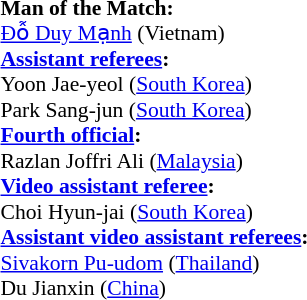<table style="width:100%; font-size:90%;">
<tr>
<td><br><strong>Man of the Match:</strong>
<br><a href='#'>Đỗ Duy Mạnh</a> (Vietnam)<br><strong><a href='#'>Assistant referees</a>:</strong>
<br>Yoon Jae-yeol (<a href='#'>South Korea</a>)
<br>Park Sang-jun (<a href='#'>South Korea</a>)
<br><strong><a href='#'>Fourth official</a>:</strong>
<br>Razlan Joffri Ali (<a href='#'>Malaysia</a>)
<br><strong><a href='#'>Video assistant referee</a>:</strong>
<br>Choi Hyun-jai (<a href='#'>South Korea</a>)
<br><strong><a href='#'>Assistant video assistant referees</a>:</strong>
<br><a href='#'>Sivakorn Pu-udom</a> (<a href='#'>Thailand</a>)
<br>Du Jianxin (<a href='#'>China</a>)</td>
</tr>
</table>
